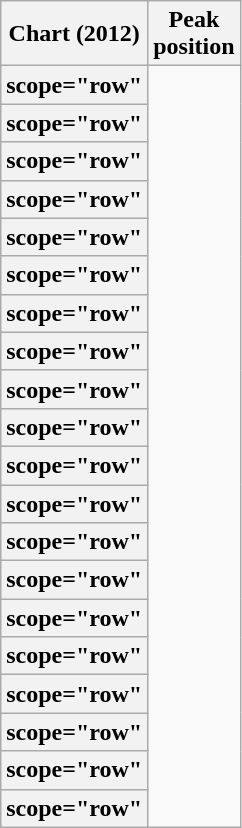<table class="wikitable sortable plainrowheaders">
<tr>
<th scope="col">Chart (2012)</th>
<th scope="col">Peak<br>position</th>
</tr>
<tr>
<th>scope="row" </th>
</tr>
<tr>
<th>scope="row" </th>
</tr>
<tr>
<th>scope="row" </th>
</tr>
<tr>
<th>scope="row" </th>
</tr>
<tr>
<th>scope="row" </th>
</tr>
<tr>
<th>scope="row" </th>
</tr>
<tr>
<th>scope="row" </th>
</tr>
<tr>
<th>scope="row" </th>
</tr>
<tr>
<th>scope="row" </th>
</tr>
<tr>
<th>scope="row" </th>
</tr>
<tr>
<th>scope="row" </th>
</tr>
<tr>
<th>scope="row" </th>
</tr>
<tr>
<th>scope="row" </th>
</tr>
<tr>
<th>scope="row" </th>
</tr>
<tr>
<th>scope="row" </th>
</tr>
<tr>
<th>scope="row" </th>
</tr>
<tr>
<th>scope="row" </th>
</tr>
<tr>
<th>scope="row" </th>
</tr>
<tr>
<th>scope="row" </th>
</tr>
<tr>
<th>scope="row" </th>
</tr>
</table>
